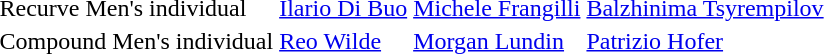<table>
<tr>
<td>Recurve Men's individual<br></td>
<td> <a href='#'>Ilario Di Buo</a></td>
<td> <a href='#'>Michele Frangilli</a></td>
<td> <a href='#'>Balzhinima Tsyrempilov</a></td>
</tr>
<tr>
<td>Compound Men's individual<br></td>
<td> <a href='#'>Reo Wilde</a></td>
<td> <a href='#'>Morgan Lundin</a></td>
<td> <a href='#'>Patrizio Hofer</a></td>
</tr>
</table>
